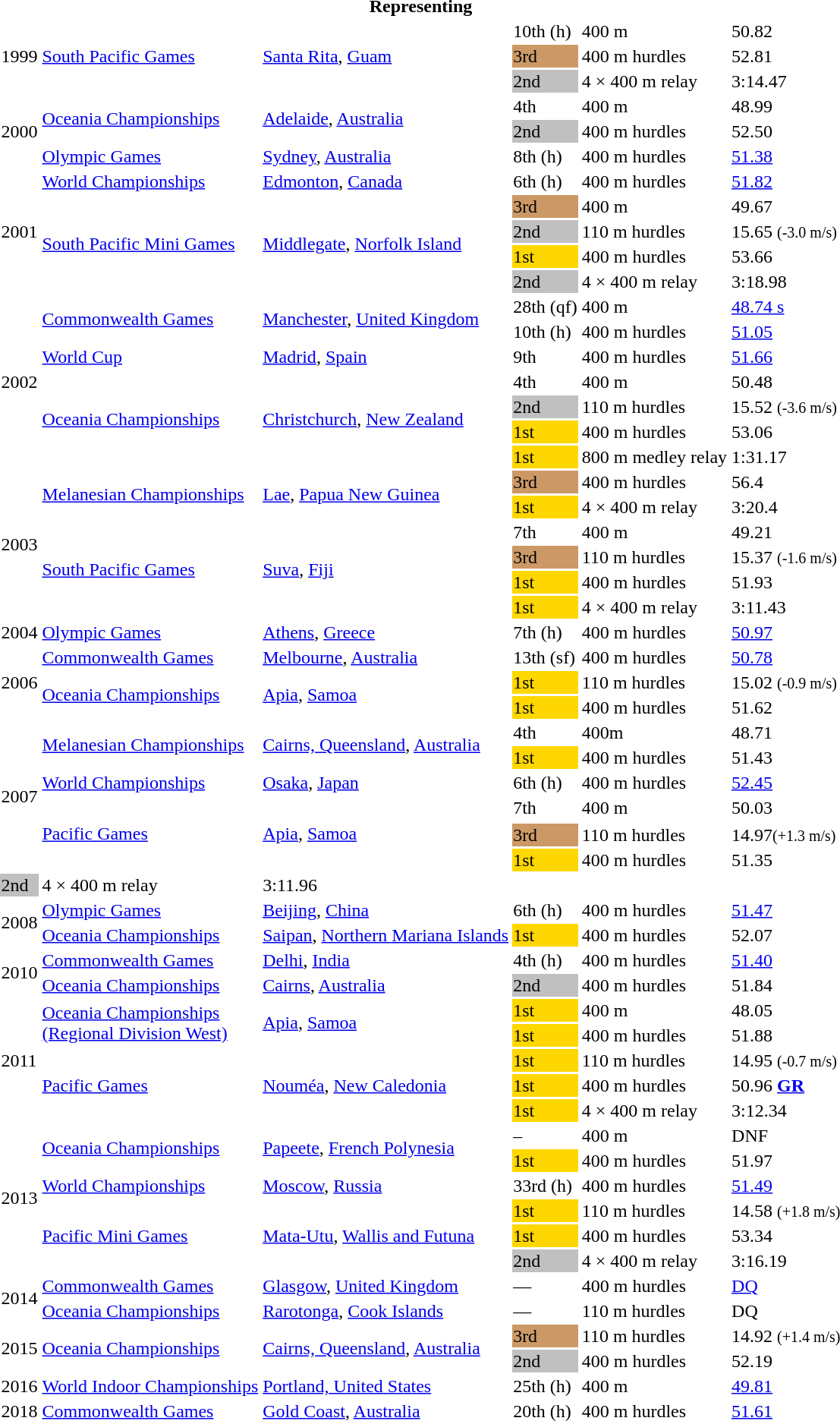<table>
<tr>
<th colspan="6">Representing </th>
</tr>
<tr>
<td rowspan=3>1999</td>
<td rowspan=3><a href='#'>South Pacific Games</a></td>
<td rowspan=3><a href='#'>Santa Rita</a>, <a href='#'>Guam</a></td>
<td>10th (h)</td>
<td>400 m</td>
<td>50.82</td>
</tr>
<tr>
<td bgcolor=cc9966>3rd</td>
<td>400 m hurdles</td>
<td>52.81</td>
</tr>
<tr>
<td bgcolor=silver>2nd</td>
<td>4 × 400 m relay</td>
<td>3:14.47</td>
</tr>
<tr>
<td rowspan=3>2000</td>
<td rowspan=2><a href='#'>Oceania Championships</a></td>
<td rowspan=2><a href='#'>Adelaide</a>, <a href='#'>Australia</a></td>
<td>4th</td>
<td>400 m</td>
<td>48.99</td>
</tr>
<tr>
<td bgcolor=silver>2nd</td>
<td>400 m hurdles</td>
<td>52.50</td>
</tr>
<tr>
<td><a href='#'>Olympic Games</a></td>
<td><a href='#'>Sydney</a>, <a href='#'>Australia</a></td>
<td>8th (h)</td>
<td>400 m hurdles</td>
<td><a href='#'>51.38</a></td>
</tr>
<tr>
<td rowspan=5>2001</td>
<td><a href='#'>World Championships</a></td>
<td><a href='#'>Edmonton</a>, <a href='#'>Canada</a></td>
<td>6th (h)</td>
<td>400 m hurdles</td>
<td><a href='#'>51.82</a></td>
</tr>
<tr>
<td rowspan=4><a href='#'>South Pacific Mini Games</a></td>
<td rowspan=4><a href='#'>Middlegate</a>, <a href='#'>Norfolk Island</a></td>
<td bgcolor=cc9966>3rd</td>
<td>400 m</td>
<td>49.67</td>
</tr>
<tr>
<td bgcolor=silver>2nd</td>
<td>110 m hurdles</td>
<td>15.65 <small>(-3.0 m/s)</small></td>
</tr>
<tr>
<td bgcolor=gold>1st</td>
<td>400 m hurdles</td>
<td>53.66</td>
</tr>
<tr>
<td bgcolor=silver>2nd</td>
<td>4 × 400 m relay</td>
<td>3:18.98</td>
</tr>
<tr>
<td rowspan=7>2002</td>
<td rowspan=2><a href='#'>Commonwealth Games</a></td>
<td rowspan=2><a href='#'>Manchester</a>, <a href='#'>United Kingdom</a></td>
<td>28th (qf)</td>
<td>400 m</td>
<td><a href='#'>48.74 s</a></td>
</tr>
<tr>
<td>10th (h)</td>
<td>400 m hurdles</td>
<td><a href='#'>51.05</a></td>
</tr>
<tr>
<td><a href='#'>World Cup</a></td>
<td><a href='#'>Madrid</a>, <a href='#'>Spain</a></td>
<td>9th</td>
<td>400 m hurdles</td>
<td><a href='#'>51.66</a></td>
</tr>
<tr>
<td rowspan=4><a href='#'>Oceania Championships</a></td>
<td rowspan=4><a href='#'>Christchurch</a>, <a href='#'>New Zealand</a></td>
<td>4th</td>
<td>400 m</td>
<td>50.48</td>
</tr>
<tr>
<td bgcolor=silver>2nd</td>
<td>110 m hurdles</td>
<td>15.52 <small>(-3.6 m/s)</small></td>
</tr>
<tr>
<td bgcolor=gold>1st</td>
<td>400 m hurdles</td>
<td>53.06</td>
</tr>
<tr>
<td bgcolor=gold>1st</td>
<td>800 m medley relay</td>
<td>1:31.17</td>
</tr>
<tr>
<td rowspan=6>2003</td>
<td rowspan=2><a href='#'>Melanesian Championships</a></td>
<td rowspan=2><a href='#'>Lae</a>, <a href='#'>Papua New Guinea</a></td>
<td bgcolor="cc9966">3rd</td>
<td>400 m hurdles</td>
<td>56.4</td>
</tr>
<tr>
<td bgcolor=gold>1st</td>
<td>4 × 400 m relay</td>
<td>3:20.4</td>
</tr>
<tr>
<td rowspan=4><a href='#'>South Pacific Games</a></td>
<td rowspan=4><a href='#'>Suva</a>, <a href='#'>Fiji</a></td>
<td>7th</td>
<td>400 m</td>
<td>49.21</td>
</tr>
<tr>
<td bgcolor=cc9966>3rd</td>
<td>110 m hurdles</td>
<td>15.37 <small>(-1.6 m/s)</small></td>
</tr>
<tr>
<td bgcolor=gold>1st</td>
<td>400 m hurdles</td>
<td>51.93</td>
</tr>
<tr>
<td bgcolor=gold>1st</td>
<td>4 × 400 m relay</td>
<td>3:11.43</td>
</tr>
<tr>
<td>2004</td>
<td><a href='#'>Olympic Games</a></td>
<td><a href='#'>Athens</a>, <a href='#'>Greece</a></td>
<td>7th (h)</td>
<td>400 m hurdles</td>
<td><a href='#'>50.97</a></td>
</tr>
<tr>
<td rowspan=3>2006</td>
<td><a href='#'>Commonwealth Games</a></td>
<td><a href='#'>Melbourne</a>, <a href='#'>Australia</a></td>
<td>13th (sf)</td>
<td>400 m hurdles</td>
<td><a href='#'>50.78</a></td>
</tr>
<tr>
<td rowspan=2><a href='#'>Oceania Championships</a></td>
<td rowspan=2><a href='#'>Apia</a>, <a href='#'>Samoa</a></td>
<td bgcolor=gold>1st</td>
<td>110 m hurdles</td>
<td>15.02 <small>(-0.9 m/s)</small></td>
</tr>
<tr>
<td bgcolor=gold>1st</td>
<td>400 m hurdles</td>
<td>51.62</td>
</tr>
<tr>
<td rowspan=7>2007</td>
<td rowspan=2><a href='#'>Melanesian Championships</a></td>
<td rowspan=2><a href='#'>Cairns, Queensland</a>, <a href='#'>Australia</a></td>
<td>4th</td>
<td>400m</td>
<td>48.71</td>
</tr>
<tr>
<td bgcolor=gold>1st</td>
<td>400 m hurdles</td>
<td>51.43</td>
</tr>
<tr>
<td><a href='#'>World Championships</a></td>
<td><a href='#'>Osaka</a>, <a href='#'>Japan</a></td>
<td>6th (h)</td>
<td>400 m hurdles</td>
<td><a href='#'>52.45</a></td>
</tr>
<tr>
<td rowspan=4><a href='#'>Pacific Games</a></td>
<td rowspan=4><a href='#'>Apia</a>, <a href='#'>Samoa</a></td>
<td>7th</td>
<td>400 m</td>
<td>50.03</td>
</tr>
<tr>
</tr>
<tr>
<td bgcolor=cc9966>3rd</td>
<td>110 m hurdles</td>
<td>14.97<small>(+1.3 m/s)</small></td>
</tr>
<tr>
<td bgcolor=gold>1st</td>
<td>400 m hurdles</td>
<td>51.35</td>
</tr>
<tr>
<td bgcolor=silver>2nd</td>
<td>4 × 400 m relay</td>
<td>3:11.96</td>
</tr>
<tr>
<td rowspan=2>2008</td>
<td><a href='#'>Olympic Games</a></td>
<td><a href='#'>Beijing</a>, <a href='#'>China</a></td>
<td>6th (h)</td>
<td>400 m hurdles</td>
<td><a href='#'>51.47</a></td>
</tr>
<tr>
<td><a href='#'>Oceania Championships</a></td>
<td><a href='#'>Saipan</a>, <a href='#'>Northern Mariana Islands</a></td>
<td bgcolor=gold>1st</td>
<td>400 m hurdles</td>
<td>52.07</td>
</tr>
<tr>
<td rowspan=2>2010</td>
<td><a href='#'>Commonwealth Games</a></td>
<td><a href='#'>Delhi</a>, <a href='#'>India</a></td>
<td>4th (h)</td>
<td>400 m hurdles</td>
<td><a href='#'>51.40</a></td>
</tr>
<tr>
<td><a href='#'>Oceania Championships</a></td>
<td><a href='#'>Cairns</a>, <a href='#'>Australia</a></td>
<td bgcolor=silver>2nd</td>
<td>400 m hurdles</td>
<td>51.84</td>
</tr>
<tr>
<td rowspan=5>2011</td>
<td rowspan=2><a href='#'>Oceania Championships<br>(Regional Division West)</a></td>
<td rowspan=2><a href='#'>Apia</a>, <a href='#'>Samoa</a></td>
<td bgcolor=gold>1st</td>
<td>400 m</td>
<td>48.05</td>
</tr>
<tr>
<td bgcolor=gold>1st</td>
<td>400 m hurdles</td>
<td>51.88</td>
</tr>
<tr>
<td rowspan=3><a href='#'>Pacific Games</a></td>
<td rowspan=3><a href='#'>Nouméa</a>, <a href='#'>New Caledonia</a></td>
<td bgcolor=gold>1st</td>
<td>110 m hurdles</td>
<td>14.95 <small>(-0.7 m/s)</small></td>
</tr>
<tr>
<td bgcolor=gold>1st</td>
<td>400 m hurdles</td>
<td>50.96 <strong><a href='#'>GR</a></strong></td>
</tr>
<tr>
<td bgcolor=gold>1st</td>
<td>4 × 400 m relay</td>
<td>3:12.34</td>
</tr>
<tr>
<td rowspan=6>2013</td>
<td rowspan=2><a href='#'>Oceania Championships</a></td>
<td rowspan=2><a href='#'>Papeete</a>, <a href='#'>French Polynesia</a></td>
<td>–</td>
<td>400 m</td>
<td>DNF</td>
</tr>
<tr>
<td bgcolor=gold>1st</td>
<td>400 m hurdles</td>
<td>51.97</td>
</tr>
<tr>
<td><a href='#'>World Championships</a></td>
<td><a href='#'>Moscow</a>, <a href='#'>Russia</a></td>
<td>33rd (h)</td>
<td>400 m hurdles</td>
<td><a href='#'>51.49</a></td>
</tr>
<tr>
<td rowspan=3><a href='#'>Pacific Mini Games</a></td>
<td rowspan=3><a href='#'>Mata-Utu</a>, <a href='#'>Wallis and Futuna</a></td>
<td bgcolor=gold>1st</td>
<td>110 m hurdles</td>
<td>14.58 <small>(+1.8 m/s)</small></td>
</tr>
<tr>
<td bgcolor=gold>1st</td>
<td>400 m hurdles</td>
<td>53.34</td>
</tr>
<tr>
<td bgcolor=silver>2nd</td>
<td>4 × 400 m relay</td>
<td>3:16.19</td>
</tr>
<tr>
<td rowspan=2>2014</td>
<td><a href='#'>Commonwealth Games</a></td>
<td><a href='#'>Glasgow</a>, <a href='#'>United Kingdom</a></td>
<td>—</td>
<td>400 m hurdles</td>
<td><a href='#'>DQ</a></td>
</tr>
<tr>
<td><a href='#'>Oceania Championships</a></td>
<td><a href='#'>Rarotonga</a>, <a href='#'>Cook Islands</a></td>
<td>—</td>
<td>110 m hurdles</td>
<td>DQ</td>
</tr>
<tr>
<td rowspan=2>2015</td>
<td rowspan=2><a href='#'>Oceania Championships</a></td>
<td rowspan=2><a href='#'>Cairns, Queensland</a>, <a href='#'>Australia</a></td>
<td bgcolor="cc9966">3rd</td>
<td>110 m hurdles</td>
<td>14.92 <small>(+1.4 m/s)</small></td>
</tr>
<tr>
<td bgcolor=silver>2nd</td>
<td>400 m hurdles</td>
<td>52.19</td>
</tr>
<tr>
<td>2016</td>
<td><a href='#'>World Indoor Championships</a></td>
<td><a href='#'>Portland, United States</a></td>
<td>25th (h)</td>
<td>400 m</td>
<td><a href='#'>49.81</a></td>
</tr>
<tr>
<td>2018</td>
<td><a href='#'>Commonwealth Games</a></td>
<td><a href='#'>Gold Coast</a>, <a href='#'>Australia</a></td>
<td>20th (h)</td>
<td>400 m hurdles</td>
<td><a href='#'>51.61</a></td>
</tr>
</table>
